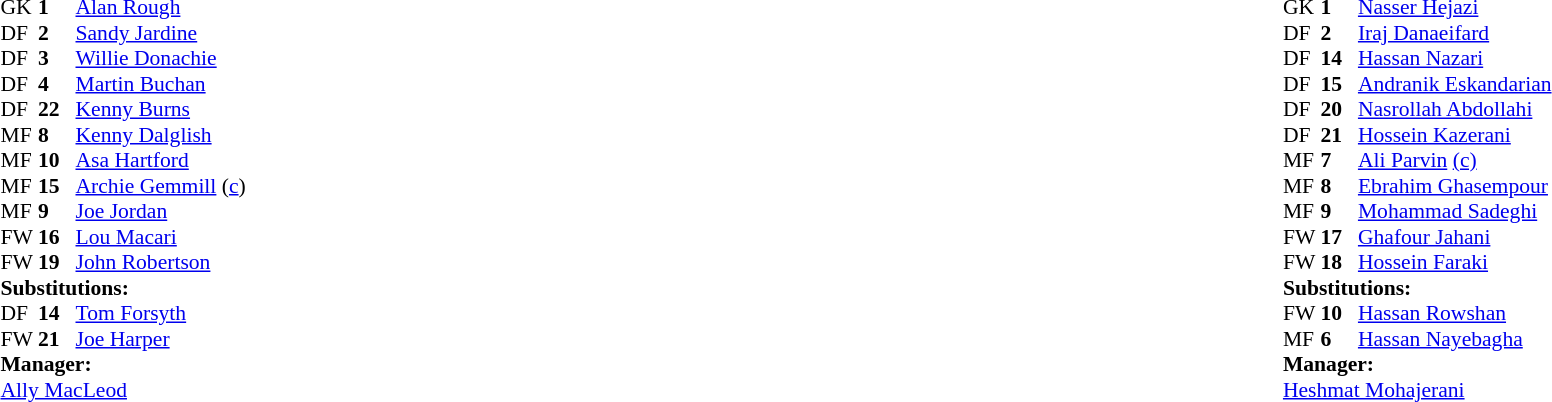<table width="100%">
<tr>
<td valign="top" width="50%"><br><table style="font-size: 90%" cellspacing="0" cellpadding="0">
<tr>
<th width="25"></th>
<th width="25"></th>
</tr>
<tr>
<td>GK</td>
<td><strong>1</strong></td>
<td><a href='#'>Alan Rough</a></td>
</tr>
<tr>
<td>DF</td>
<td><strong>2</strong></td>
<td><a href='#'>Sandy Jardine</a></td>
</tr>
<tr>
<td>DF</td>
<td><strong>3</strong></td>
<td><a href='#'>Willie Donachie</a></td>
</tr>
<tr>
<td>DF</td>
<td><strong>4</strong></td>
<td><a href='#'>Martin Buchan</a></td>
<td></td>
<td></td>
</tr>
<tr>
<td>DF</td>
<td><strong>22</strong></td>
<td><a href='#'>Kenny Burns</a></td>
</tr>
<tr>
<td>MF</td>
<td><strong>8</strong></td>
<td><a href='#'>Kenny Dalglish</a></td>
<td></td>
<td></td>
</tr>
<tr>
<td>MF</td>
<td><strong>10</strong></td>
<td><a href='#'>Asa Hartford</a></td>
</tr>
<tr>
<td>MF</td>
<td><strong>15</strong></td>
<td><a href='#'>Archie Gemmill</a> (<a href='#'>c</a>)</td>
</tr>
<tr>
<td>MF</td>
<td><strong>9</strong></td>
<td><a href='#'>Joe Jordan</a></td>
</tr>
<tr>
<td>FW</td>
<td><strong>16</strong></td>
<td><a href='#'>Lou Macari</a></td>
</tr>
<tr>
<td>FW</td>
<td><strong>19</strong></td>
<td><a href='#'>John Robertson</a></td>
</tr>
<tr>
<td colspan=3><strong>Substitutions:</strong></td>
</tr>
<tr>
<td>DF</td>
<td><strong>14</strong></td>
<td><a href='#'>Tom Forsyth</a></td>
<td></td>
<td></td>
</tr>
<tr>
<td>FW</td>
<td><strong>21</strong></td>
<td><a href='#'>Joe Harper</a></td>
<td></td>
<td></td>
</tr>
<tr>
<td colspan=3><strong>Manager:</strong></td>
</tr>
<tr>
<td colspan=3><a href='#'>Ally MacLeod</a></td>
</tr>
</table>
</td>
<td valign="top" width="50%"><br><table style="font-size: 90%" cellspacing="0" cellpadding="0" align="center">
<tr>
<th width=25></th>
<th width=25></th>
</tr>
<tr>
<td>GK</td>
<td><strong>1</strong></td>
<td><a href='#'>Nasser Hejazi</a></td>
</tr>
<tr>
<td>DF</td>
<td><strong>2</strong></td>
<td><a href='#'>Iraj Danaeifard</a></td>
<td></td>
<td></td>
</tr>
<tr>
<td>DF</td>
<td><strong>14</strong></td>
<td><a href='#'>Hassan Nazari</a></td>
</tr>
<tr>
<td>DF</td>
<td><strong>15</strong></td>
<td><a href='#'>Andranik Eskandarian</a></td>
<td></td>
</tr>
<tr>
<td>DF</td>
<td><strong>20</strong></td>
<td><a href='#'>Nasrollah Abdollahi</a></td>
</tr>
<tr>
<td>DF</td>
<td><strong>21</strong></td>
<td><a href='#'>Hossein Kazerani</a></td>
</tr>
<tr>
<td>MF</td>
<td><strong>7</strong></td>
<td><a href='#'>Ali Parvin</a> <a href='#'>(c)</a></td>
</tr>
<tr>
<td>MF</td>
<td><strong>8</strong></td>
<td><a href='#'>Ebrahim Ghasempour</a></td>
</tr>
<tr>
<td>MF</td>
<td><strong>9</strong></td>
<td><a href='#'>Mohammad Sadeghi</a></td>
</tr>
<tr>
<td>FW</td>
<td><strong>17</strong></td>
<td><a href='#'>Ghafour Jahani</a></td>
</tr>
<tr>
<td>FW</td>
<td><strong>18</strong></td>
<td><a href='#'>Hossein Faraki</a></td>
<td></td>
<td></td>
</tr>
<tr>
<td colspan=3><strong>Substitutions:</strong></td>
</tr>
<tr>
<td>FW</td>
<td><strong>10</strong></td>
<td><a href='#'>Hassan Rowshan</a></td>
<td></td>
<td></td>
</tr>
<tr>
<td>MF</td>
<td><strong>6</strong></td>
<td><a href='#'>Hassan Nayebagha</a></td>
<td></td>
<td></td>
</tr>
<tr>
<td colspan=3><strong>Manager:</strong></td>
</tr>
<tr>
<td colspan=4><a href='#'>Heshmat Mohajerani</a></td>
</tr>
</table>
</td>
</tr>
</table>
